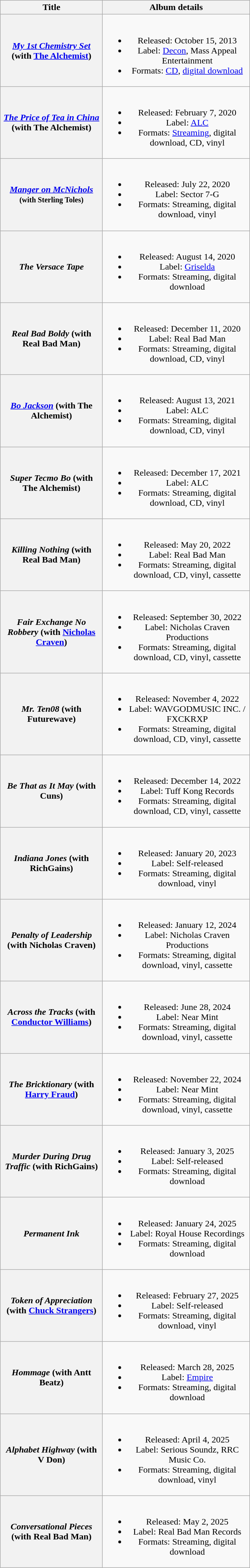<table class="wikitable plainrowheaders" style="text-align:center;">
<tr>
<th scope="col" style="width:11em;">Title</th>
<th scope="col" style="width:16em;">Album details</th>
</tr>
<tr>
<th scope="row"><em><a href='#'>My 1st Chemistry Set</a></em><br><span>(with <a href='#'>The Alchemist</a>)</span></th>
<td><br><ul><li>Released: October 15, 2013</li><li>Label: <a href='#'>Decon</a>, Mass Appeal Entertainment</li><li>Formats: <a href='#'>CD</a>, <a href='#'>digital download</a></li></ul></td>
</tr>
<tr>
<th scope="row"><em><a href='#'>The Price of Tea in China</a></em> <span>(with The Alchemist)</span></th>
<td><br><ul><li>Released: February 7, 2020</li><li>Label: <a href='#'>ALC</a></li><li>Formats: <a href='#'>Streaming</a>, digital download, CD, vinyl</li></ul></td>
</tr>
<tr>
<th scope="row"><em><a href='#'>Manger on McNichols</a></em> <small>(with Sterling Toles)</small></th>
<td><br><ul><li>Released: July 22, 2020</li><li>Label: Sector 7-G</li><li>Formats: Streaming, digital download, vinyl</li></ul></td>
</tr>
<tr>
<th scope="row"><em>The Versace Tape</em></th>
<td><br><ul><li>Released: August 14, 2020</li><li>Label: <a href='#'>Griselda</a></li><li>Formats: Streaming, digital download</li></ul></td>
</tr>
<tr>
<th scope="row"><em>Real Bad Boldy</em> <span>(with Real Bad Man) </span></th>
<td><br><ul><li>Released: December 11, 2020</li><li>Label: Real Bad Man</li><li>Formats: Streaming, digital download, CD, vinyl</li></ul></td>
</tr>
<tr>
<th scope="row"><em><a href='#'>Bo Jackson</a></em> <span>(with The Alchemist)</span></th>
<td><br><ul><li>Released: August 13, 2021</li><li>Label: ALC</li><li>Formats: Streaming, digital download, CD, vinyl</li></ul></td>
</tr>
<tr>
<th scope="row"><em>Super Tecmo Bo</em> <span>(with The Alchemist)</span></th>
<td><br><ul><li>Released: December 17, 2021</li><li>Label: ALC</li><li>Formats: Streaming, digital download, CD, vinyl</li></ul></td>
</tr>
<tr>
<th scope="row"><em>Killing Nothing</em> <span>(with Real Bad Man) </span></th>
<td><br><ul><li>Released: May 20, 2022</li><li>Label: Real Bad Man</li><li>Formats: Streaming, digital download, CD, vinyl, cassette</li></ul></td>
</tr>
<tr>
<th scope="row"><em>Fair Exchange No Robbery</em> <span>(with <a href='#'>Nicholas Craven</a>) </span></th>
<td><br><ul><li>Released: September 30, 2022</li><li>Label: Nicholas Craven Productions</li><li>Formats: Streaming, digital download, CD, vinyl, cassette</li></ul></td>
</tr>
<tr>
<th scope="row"><em>Mr. Ten08</em> <span>(with Futurewave) </span></th>
<td><br><ul><li>Released: November 4, 2022</li><li>Label: WAVGODMUSIC INC. / FXCKRXP</li><li>Formats: Streaming, digital download, CD, vinyl, cassette</li></ul></td>
</tr>
<tr>
<th scope="row"><em>Be That as It May</em> <span>(with Cuns) </span></th>
<td><br><ul><li>Released: December 14, 2022</li><li>Label: Tuff Kong Records</li><li>Formats: Streaming, digital download, CD, vinyl, cassette</li></ul></td>
</tr>
<tr>
<th scope="row"><em>Indiana Jones</em> <span>(with RichGains) </span></th>
<td><br><ul><li>Released: January 20, 2023</li><li>Label: Self-released</li><li>Formats: Streaming, digital download, vinyl</li></ul></td>
</tr>
<tr>
<th scope="row"><em>Penalty of Leadership</em> <span>(with Nicholas Craven) </span></th>
<td><br><ul><li>Released: January 12, 2024</li><li>Label: Nicholas Craven Productions</li><li>Formats: Streaming, digital download, vinyl, cassette</li></ul></td>
</tr>
<tr>
<th scope="row"><em>Across the Tracks</em> <span>(with <a href='#'>Conductor Williams</a>) </span></th>
<td><br><ul><li>Released: June 28, 2024</li><li>Label: Near Mint</li><li>Formats: Streaming, digital download, vinyl, cassette</li></ul></td>
</tr>
<tr>
<th scope="row"><em>The Bricktionary</em> <span>(with <a href='#'>Harry Fraud</a>) </span></th>
<td><br><ul><li>Released: November 22, 2024</li><li>Label: Near Mint</li><li>Formats: Streaming, digital download, vinyl, cassette</li></ul></td>
</tr>
<tr>
<th scope="row"><em>Murder During Drug Traffic</em> <span>(with RichGains) </span></th>
<td><br><ul><li>Released: January 3, 2025</li><li>Label: Self-released</li><li>Formats: Streaming, digital download</li></ul></td>
</tr>
<tr>
<th scope="row"><em>Permanent Ink</em> <span> </span></th>
<td><br><ul><li>Released: January 24, 2025</li><li>Label: Royal House Recordings</li><li>Formats: Streaming, digital download</li></ul></td>
</tr>
<tr>
<th scope="row"><em>Token of Appreciation</em> <span>(with <a href='#'>Chuck Strangers</a>) </span></th>
<td><br><ul><li>Released: February 27, 2025</li><li>Label: Self-released</li><li>Formats: Streaming, digital download, vinyl</li></ul></td>
</tr>
<tr>
<th scope="row"><em>Hommage</em> <span>(with Antt Beatz) </span></th>
<td><br><ul><li>Released: March 28, 2025</li><li>Label: <a href='#'>Empire</a></li><li>Formats: Streaming, digital download</li></ul></td>
</tr>
<tr>
<th scope="row"><em>Alphabet Highway</em> <span>(with V Don) </span></th>
<td><br><ul><li>Released: April 4, 2025</li><li>Label: Serious Soundz, RRC Music Co.</li><li>Formats: Streaming, digital download, vinyl</li></ul></td>
</tr>
<tr>
<th scope="row"><em>Conversational Pieces</em> <span>(with Real Bad Man) </span></th>
<td><br><ul><li>Released: May 2, 2025</li><li>Label: Real Bad Man Records</li><li>Formats: Streaming, digital download</li></ul></td>
</tr>
</table>
